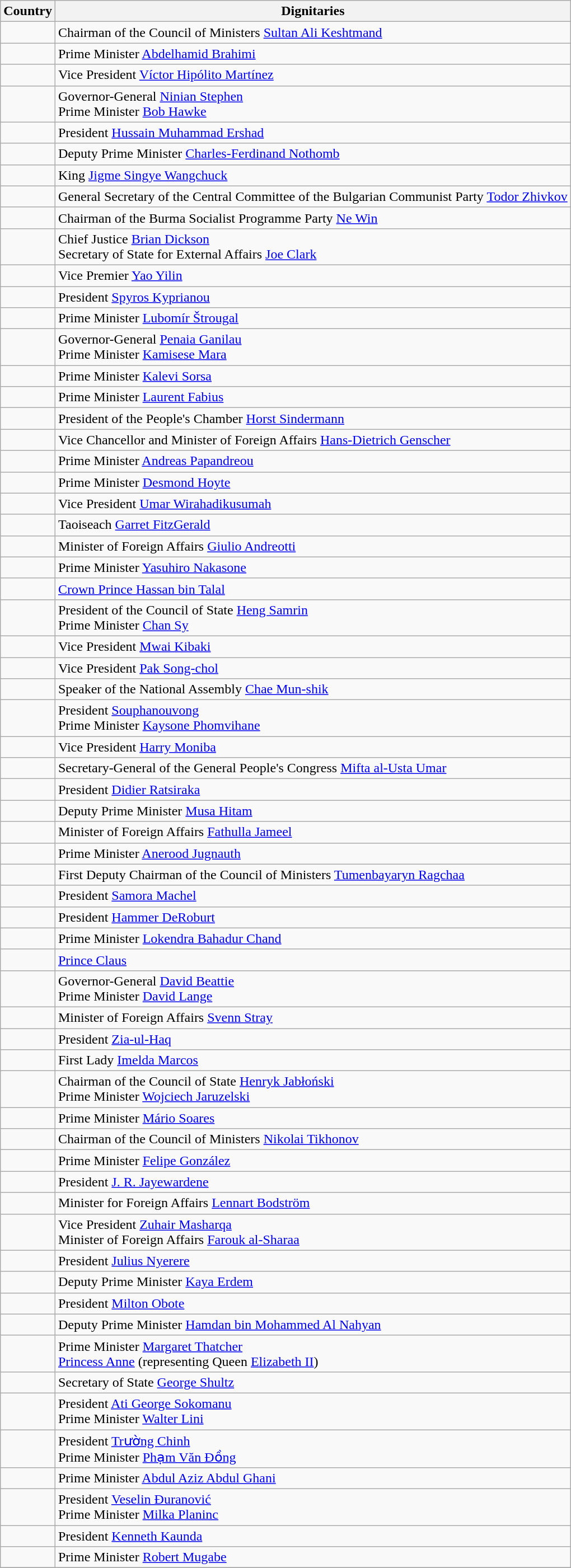<table class="wikitable sortable">
<tr>
<th>Country</th>
<th>Dignitaries</th>
</tr>
<tr>
<td></td>
<td>Chairman of the Council of Ministers <a href='#'>Sultan Ali Keshtmand</a></td>
</tr>
<tr>
<td></td>
<td>Prime Minister <a href='#'>Abdelhamid Brahimi</a></td>
</tr>
<tr>
<td></td>
<td>Vice President <a href='#'>Víctor Hipólito Martínez</a></td>
</tr>
<tr>
<td></td>
<td>Governor-General <a href='#'>Ninian Stephen</a> <br>Prime Minister <a href='#'>Bob Hawke</a></td>
</tr>
<tr>
<td></td>
<td>President <a href='#'>Hussain Muhammad Ershad</a></td>
</tr>
<tr>
<td></td>
<td>Deputy Prime Minister <a href='#'>Charles-Ferdinand Nothomb</a></td>
</tr>
<tr>
<td></td>
<td>King <a href='#'>Jigme Singye Wangchuck</a></td>
</tr>
<tr>
<td></td>
<td>General Secretary of the Central Committee of the Bulgarian Communist Party <a href='#'>Todor Zhivkov</a></td>
</tr>
<tr>
<td></td>
<td>Chairman of the Burma Socialist Programme Party <a href='#'>Ne Win</a></td>
</tr>
<tr>
<td></td>
<td>Chief Justice <a href='#'>Brian Dickson</a><br>Secretary of State for External Affairs <a href='#'>Joe Clark</a></td>
</tr>
<tr>
<td></td>
<td>Vice Premier <a href='#'>Yao Yilin</a></td>
</tr>
<tr>
<td></td>
<td>President <a href='#'>Spyros Kyprianou</a></td>
</tr>
<tr>
<td></td>
<td>Prime Minister <a href='#'>Lubomír Štrougal</a></td>
</tr>
<tr>
<td></td>
<td>Governor-General <a href='#'>Penaia Ganilau</a><br>Prime Minister <a href='#'>Kamisese Mara</a></td>
</tr>
<tr>
<td></td>
<td>Prime Minister <a href='#'>Kalevi Sorsa</a></td>
</tr>
<tr>
<td></td>
<td>Prime Minister <a href='#'>Laurent Fabius</a></td>
</tr>
<tr>
<td></td>
<td>President of the People's Chamber <a href='#'>Horst Sindermann</a></td>
</tr>
<tr>
<td></td>
<td>Vice Chancellor and Minister of Foreign Affairs <a href='#'>Hans-Dietrich Genscher</a></td>
</tr>
<tr>
<td></td>
<td>Prime Minister <a href='#'>Andreas Papandreou</a></td>
</tr>
<tr>
<td></td>
<td>Prime Minister <a href='#'>Desmond Hoyte</a></td>
</tr>
<tr>
<td></td>
<td>Vice President <a href='#'>Umar Wirahadikusumah</a></td>
</tr>
<tr>
<td></td>
<td>Taoiseach <a href='#'>Garret FitzGerald</a></td>
</tr>
<tr>
<td></td>
<td>Minister of Foreign Affairs <a href='#'>Giulio Andreotti</a></td>
</tr>
<tr>
<td></td>
<td>Prime Minister <a href='#'>Yasuhiro Nakasone</a></td>
</tr>
<tr>
<td></td>
<td><a href='#'>Crown Prince Hassan bin Talal</a></td>
</tr>
<tr>
<td></td>
<td>President of the Council of State <a href='#'>Heng Samrin</a><br>Prime Minister <a href='#'>Chan Sy</a></td>
</tr>
<tr>
<td></td>
<td>Vice President <a href='#'>Mwai Kibaki</a></td>
</tr>
<tr>
<td></td>
<td>Vice President <a href='#'>Pak Song-chol</a></td>
</tr>
<tr>
<td></td>
<td>Speaker of the National Assembly <a href='#'>Chae Mun-shik</a></td>
</tr>
<tr>
<td></td>
<td>President <a href='#'>Souphanouvong</a><br>Prime Minister <a href='#'>Kaysone Phomvihane</a></td>
</tr>
<tr>
<td></td>
<td>Vice President <a href='#'>Harry Moniba</a></td>
</tr>
<tr>
<td></td>
<td>Secretary-General of the General People's Congress <a href='#'>Mifta al-Usta Umar</a></td>
</tr>
<tr>
<td></td>
<td>President <a href='#'>Didier Ratsiraka</a></td>
</tr>
<tr>
<td></td>
<td>Deputy Prime Minister <a href='#'>Musa Hitam</a></td>
</tr>
<tr>
<td></td>
<td>Minister of Foreign Affairs <a href='#'>Fathulla Jameel</a></td>
</tr>
<tr>
<td></td>
<td>Prime Minister <a href='#'>Anerood Jugnauth</a></td>
</tr>
<tr>
<td></td>
<td>First Deputy Chairman of the Council of Ministers <a href='#'>Tumenbayaryn Ragchaa</a></td>
</tr>
<tr>
<td></td>
<td>President <a href='#'>Samora Machel</a></td>
</tr>
<tr>
<td></td>
<td>President <a href='#'>Hammer DeRoburt</a></td>
</tr>
<tr>
<td></td>
<td>Prime Minister <a href='#'>Lokendra Bahadur Chand</a></td>
</tr>
<tr>
<td></td>
<td><a href='#'>Prince Claus</a></td>
</tr>
<tr>
<td></td>
<td>Governor-General <a href='#'>David Beattie</a><br>Prime Minister <a href='#'>David Lange</a></td>
</tr>
<tr>
<td></td>
<td>Minister of Foreign Affairs <a href='#'>Svenn Stray</a></td>
</tr>
<tr>
<td></td>
<td>President <a href='#'>Zia-ul-Haq</a></td>
</tr>
<tr>
<td></td>
<td>First Lady <a href='#'>Imelda Marcos</a></td>
</tr>
<tr>
<td></td>
<td>Chairman of the Council of State <a href='#'>Henryk Jabłoński</a><br>Prime Minister <a href='#'>Wojciech Jaruzelski</a></td>
</tr>
<tr>
<td></td>
<td>Prime Minister <a href='#'>Mário Soares</a></td>
</tr>
<tr>
<td></td>
<td>Chairman of the Council of Ministers <a href='#'>Nikolai Tikhonov</a></td>
</tr>
<tr>
<td></td>
<td>Prime Minister <a href='#'>Felipe González</a></td>
</tr>
<tr>
<td></td>
<td>President <a href='#'>J. R. Jayewardene</a></td>
</tr>
<tr>
<td></td>
<td>Minister for Foreign Affairs <a href='#'>Lennart Bodström</a></td>
</tr>
<tr>
<td></td>
<td>Vice President <a href='#'>Zuhair Masharqa</a><br>Minister of Foreign Affairs <a href='#'>Farouk al-Sharaa</a></td>
</tr>
<tr>
<td></td>
<td>President <a href='#'>Julius Nyerere</a></td>
</tr>
<tr>
<td></td>
<td>Deputy Prime Minister <a href='#'>Kaya Erdem</a></td>
</tr>
<tr>
<td></td>
<td>President <a href='#'>Milton Obote</a></td>
</tr>
<tr>
<td></td>
<td>Deputy Prime Minister <a href='#'>Hamdan bin Mohammed Al Nahyan</a></td>
</tr>
<tr>
<td></td>
<td>Prime Minister <a href='#'>Margaret Thatcher</a><br><a href='#'>Princess Anne</a> (representing Queen <a href='#'>Elizabeth II</a>)</td>
</tr>
<tr>
<td></td>
<td>Secretary of State <a href='#'>George Shultz</a></td>
</tr>
<tr>
<td></td>
<td>President <a href='#'>Ati George Sokomanu</a><br>Prime Minister <a href='#'>Walter Lini</a></td>
</tr>
<tr>
<td></td>
<td>President <a href='#'>Trường Chinh</a><br>Prime Minister <a href='#'>Phạm Văn Đồng</a></td>
</tr>
<tr>
<td></td>
<td>Prime Minister <a href='#'>Abdul Aziz Abdul Ghani</a></td>
</tr>
<tr>
<td></td>
<td>President <a href='#'>Veselin Đuranović</a><br>Prime Minister <a href='#'>Milka Planinc</a></td>
</tr>
<tr>
<td></td>
<td>President <a href='#'>Kenneth Kaunda</a></td>
</tr>
<tr>
<td></td>
<td>Prime Minister <a href='#'>Robert Mugabe</a></td>
</tr>
<tr>
</tr>
</table>
